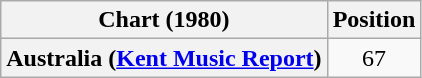<table class="wikitable sortable plainrowheaders" style="text-align:center">
<tr>
<th>Chart (1980)</th>
<th>Position</th>
</tr>
<tr>
<th scope="row">Australia (<a href='#'>Kent Music Report</a>)</th>
<td>67</td>
</tr>
</table>
